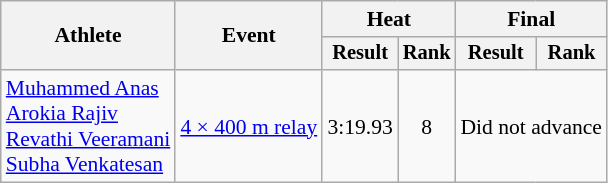<table class="wikitable" style="font-size:90%">
<tr>
<th rowspan="2">Athlete</th>
<th rowspan="2">Event</th>
<th colspan="2">Heat</th>
<th colspan="2">Final</th>
</tr>
<tr style="font-size:95%">
<th>Result</th>
<th>Rank</th>
<th>Result</th>
<th>Rank</th>
</tr>
<tr align=center>
<td align=left><a href='#'>Muhammed Anas</a> <br> <a href='#'>Arokia Rajiv</a> <br> <a href='#'>Revathi Veeramani</a> <br> <a href='#'>Subha Venkatesan</a></td>
<td align=left><a href='#'>4 × 400 m relay</a></td>
<td>3:19.93</td>
<td>8</td>
<td colspan=2>Did not advance</td>
</tr>
</table>
